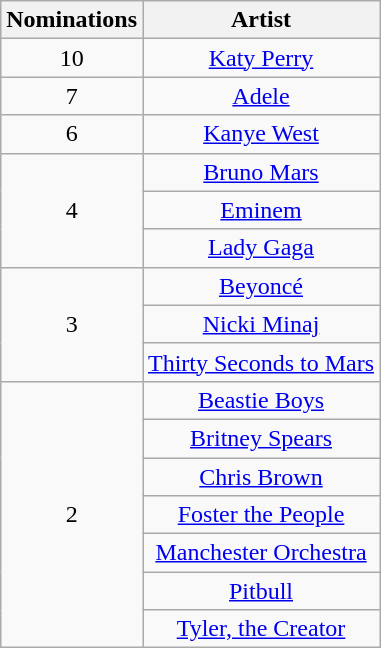<table class="wikitable" rowspan="2" style="text-align:center">
<tr>
<th scope="col" style="width:55px;">Nominations</th>
<th scope="col" style="text-align:center;">Artist</th>
</tr>
<tr>
<td style="text-align:center">10</td>
<td><a href='#'>Katy Perry</a></td>
</tr>
<tr>
<td style="text-align:center">7</td>
<td><a href='#'>Adele</a></td>
</tr>
<tr>
<td style="text-align:center">6</td>
<td><a href='#'>Kanye West</a></td>
</tr>
<tr>
<td rowspan="3" style="text-align:center">4</td>
<td><a href='#'>Bruno Mars</a></td>
</tr>
<tr>
<td><a href='#'>Eminem</a></td>
</tr>
<tr>
<td><a href='#'>Lady Gaga</a></td>
</tr>
<tr>
<td rowspan="3" style="text-align:center">3</td>
<td><a href='#'>Beyoncé</a></td>
</tr>
<tr>
<td><a href='#'>Nicki Minaj</a></td>
</tr>
<tr>
<td><a href='#'>Thirty Seconds to Mars</a></td>
</tr>
<tr>
<td rowspan="7" style="text-align:center">2</td>
<td><a href='#'>Beastie Boys</a></td>
</tr>
<tr>
<td><a href='#'>Britney Spears</a></td>
</tr>
<tr>
<td><a href='#'>Chris Brown</a></td>
</tr>
<tr>
<td><a href='#'>Foster the People</a></td>
</tr>
<tr>
<td><a href='#'>Manchester Orchestra</a></td>
</tr>
<tr>
<td><a href='#'>Pitbull</a></td>
</tr>
<tr>
<td><a href='#'>Tyler, the Creator</a></td>
</tr>
</table>
